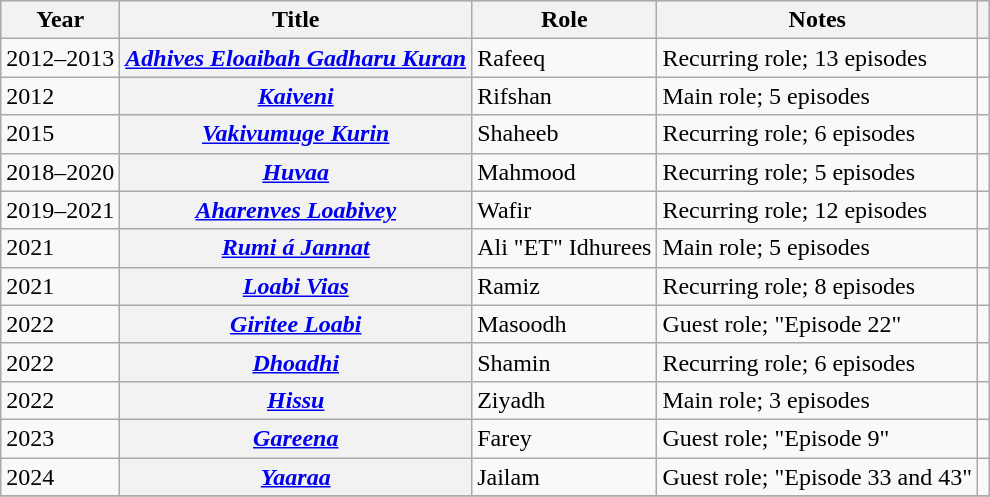<table class="wikitable sortable plainrowheaders">
<tr style="background:#ccc; text-align:center;">
<th scope="col">Year</th>
<th scope="col">Title</th>
<th scope="col">Role</th>
<th scope="col">Notes</th>
<th scope="col" class="unsortable"></th>
</tr>
<tr>
<td>2012–2013</td>
<th scope="row"><em><a href='#'>Adhives Eloaibah Gadharu Kuran</a></em></th>
<td>Rafeeq</td>
<td>Recurring role; 13 episodes</td>
<td style="text-align: center;"></td>
</tr>
<tr>
<td>2012</td>
<th scope="row"><em><a href='#'>Kaiveni</a></em></th>
<td>Rifshan</td>
<td>Main role; 5 episodes</td>
<td style="text-align: center;"></td>
</tr>
<tr>
<td>2015</td>
<th scope="row"><em><a href='#'>Vakivumuge Kurin</a></em></th>
<td>Shaheeb</td>
<td>Recurring role; 6 episodes</td>
<td style="text-align: center;"></td>
</tr>
<tr>
<td>2018–2020</td>
<th scope="row"><em><a href='#'>Huvaa</a></em></th>
<td>Mahmood</td>
<td>Recurring role; 5 episodes</td>
<td style="text-align: center;"></td>
</tr>
<tr>
<td>2019–2021</td>
<th scope="row"><em><a href='#'>Aharenves Loabivey</a></em></th>
<td>Wafir</td>
<td>Recurring role; 12 episodes</td>
<td style="text-align: center;"></td>
</tr>
<tr>
<td>2021</td>
<th scope="row"><em><a href='#'>Rumi á Jannat</a></em></th>
<td>Ali "ET" Idhurees</td>
<td>Main role; 5 episodes</td>
<td style="text-align: center;"></td>
</tr>
<tr>
<td>2021</td>
<th scope="row"><em><a href='#'>Loabi Vias</a></em></th>
<td>Ramiz</td>
<td>Recurring role; 8 episodes</td>
<td style="text-align: center;"></td>
</tr>
<tr>
<td>2022</td>
<th scope="row"><em><a href='#'>Giritee Loabi</a></em></th>
<td>Masoodh</td>
<td>Guest role; "Episode 22"</td>
<td style="text-align: center;"></td>
</tr>
<tr>
<td>2022</td>
<th scope="row"><em><a href='#'>Dhoadhi</a></em></th>
<td>Shamin</td>
<td>Recurring role; 6 episodes</td>
<td style="text-align: center;"></td>
</tr>
<tr>
<td>2022</td>
<th scope="row"><em><a href='#'>Hissu</a></em></th>
<td>Ziyadh</td>
<td>Main role; 3 episodes</td>
<td style="text-align: center;"></td>
</tr>
<tr>
<td>2023</td>
<th scope="row"><em><a href='#'>Gareena</a></em></th>
<td>Farey</td>
<td>Guest role; "Episode 9"</td>
<td style="text-align: center;"></td>
</tr>
<tr>
<td>2024</td>
<th scope="row"><em><a href='#'>Yaaraa</a></em></th>
<td>Jailam</td>
<td>Guest role; "Episode 33 and 43"</td>
<td style="text-align: center;"></td>
</tr>
<tr>
</tr>
</table>
